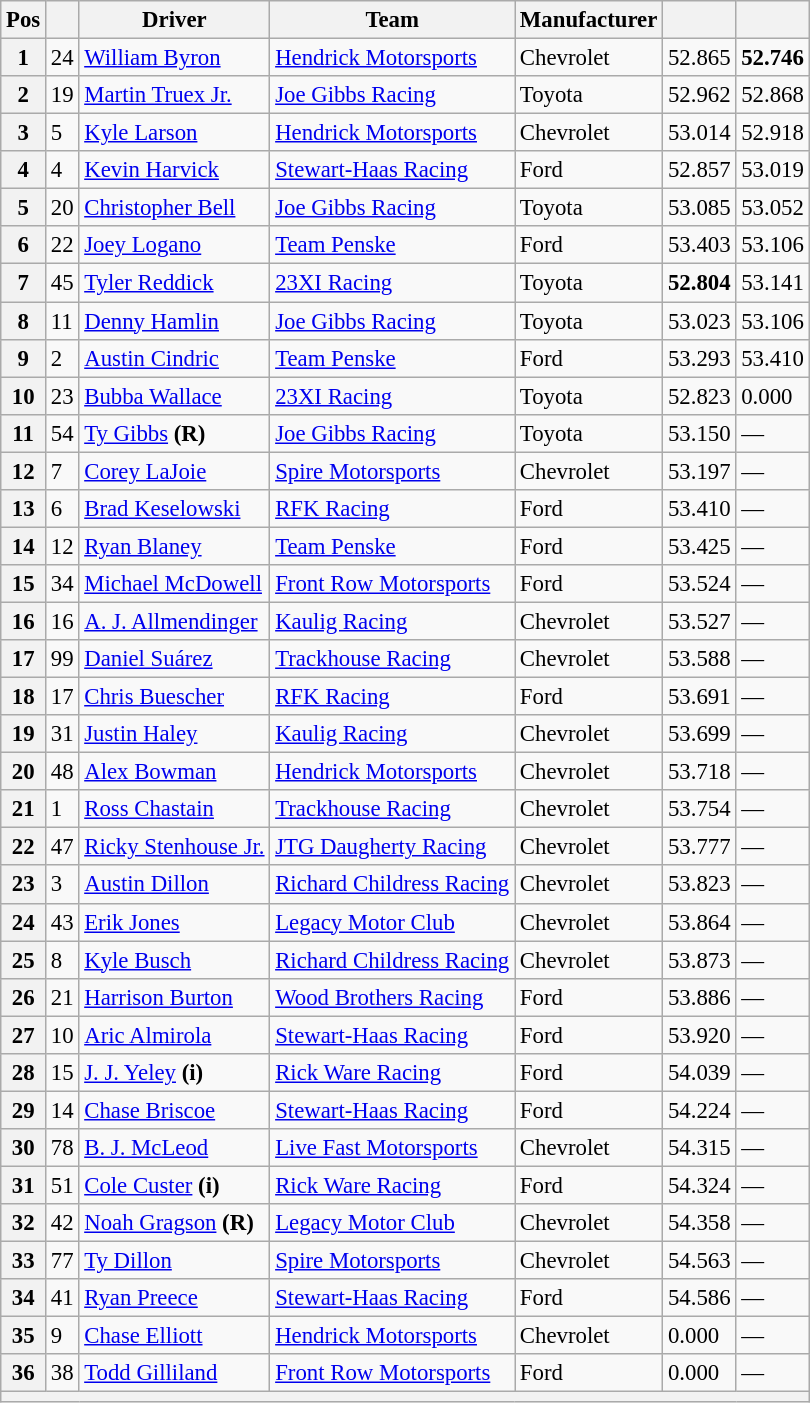<table class="wikitable" style="font-size:95%">
<tr>
<th>Pos</th>
<th></th>
<th>Driver</th>
<th>Team</th>
<th>Manufacturer</th>
<th></th>
<th></th>
</tr>
<tr>
<th>1</th>
<td>24</td>
<td><a href='#'>William Byron</a></td>
<td><a href='#'>Hendrick Motorsports</a></td>
<td>Chevrolet</td>
<td>52.865</td>
<td><strong>52.746</strong></td>
</tr>
<tr>
<th>2</th>
<td>19</td>
<td><a href='#'>Martin Truex Jr.</a></td>
<td><a href='#'>Joe Gibbs Racing</a></td>
<td>Toyota</td>
<td>52.962</td>
<td>52.868</td>
</tr>
<tr>
<th>3</th>
<td>5</td>
<td><a href='#'>Kyle Larson</a></td>
<td><a href='#'>Hendrick Motorsports</a></td>
<td>Chevrolet</td>
<td>53.014</td>
<td>52.918</td>
</tr>
<tr>
<th>4</th>
<td>4</td>
<td><a href='#'>Kevin Harvick</a></td>
<td><a href='#'>Stewart-Haas Racing</a></td>
<td>Ford</td>
<td>52.857</td>
<td>53.019</td>
</tr>
<tr>
<th>5</th>
<td>20</td>
<td><a href='#'>Christopher Bell</a></td>
<td><a href='#'>Joe Gibbs Racing</a></td>
<td>Toyota</td>
<td>53.085</td>
<td>53.052</td>
</tr>
<tr>
<th>6</th>
<td>22</td>
<td><a href='#'>Joey Logano</a></td>
<td><a href='#'>Team Penske</a></td>
<td>Ford</td>
<td>53.403</td>
<td>53.106</td>
</tr>
<tr>
<th>7</th>
<td>45</td>
<td><a href='#'>Tyler Reddick</a></td>
<td><a href='#'>23XI Racing</a></td>
<td>Toyota</td>
<td><strong>52.804</strong></td>
<td>53.141</td>
</tr>
<tr>
<th>8</th>
<td>11</td>
<td><a href='#'>Denny Hamlin</a></td>
<td><a href='#'>Joe Gibbs Racing</a></td>
<td>Toyota</td>
<td>53.023</td>
<td>53.106</td>
</tr>
<tr>
<th>9</th>
<td>2</td>
<td><a href='#'>Austin Cindric</a></td>
<td><a href='#'>Team Penske</a></td>
<td>Ford</td>
<td>53.293</td>
<td>53.410</td>
</tr>
<tr>
<th>10</th>
<td>23</td>
<td><a href='#'>Bubba Wallace</a></td>
<td><a href='#'>23XI Racing</a></td>
<td>Toyota</td>
<td>52.823</td>
<td>0.000</td>
</tr>
<tr>
<th>11</th>
<td>54</td>
<td><a href='#'>Ty Gibbs</a> <strong>(R)</strong></td>
<td><a href='#'>Joe Gibbs Racing</a></td>
<td>Toyota</td>
<td>53.150</td>
<td>—</td>
</tr>
<tr>
<th>12</th>
<td>7</td>
<td><a href='#'>Corey LaJoie</a></td>
<td><a href='#'>Spire Motorsports</a></td>
<td>Chevrolet</td>
<td>53.197</td>
<td>—</td>
</tr>
<tr>
<th>13</th>
<td>6</td>
<td><a href='#'>Brad Keselowski</a></td>
<td><a href='#'>RFK Racing</a></td>
<td>Ford</td>
<td>53.410</td>
<td>—</td>
</tr>
<tr>
<th>14</th>
<td>12</td>
<td><a href='#'>Ryan Blaney</a></td>
<td><a href='#'>Team Penske</a></td>
<td>Ford</td>
<td>53.425</td>
<td>—</td>
</tr>
<tr>
<th>15</th>
<td>34</td>
<td><a href='#'>Michael McDowell</a></td>
<td><a href='#'>Front Row Motorsports</a></td>
<td>Ford</td>
<td>53.524</td>
<td>—</td>
</tr>
<tr>
<th>16</th>
<td>16</td>
<td><a href='#'>A. J. Allmendinger</a></td>
<td><a href='#'>Kaulig Racing</a></td>
<td>Chevrolet</td>
<td>53.527</td>
<td>—</td>
</tr>
<tr>
<th>17</th>
<td>99</td>
<td><a href='#'>Daniel Suárez</a></td>
<td><a href='#'>Trackhouse Racing</a></td>
<td>Chevrolet</td>
<td>53.588</td>
<td>—</td>
</tr>
<tr>
<th>18</th>
<td>17</td>
<td><a href='#'>Chris Buescher</a></td>
<td><a href='#'>RFK Racing</a></td>
<td>Ford</td>
<td>53.691</td>
<td>—</td>
</tr>
<tr>
<th>19</th>
<td>31</td>
<td><a href='#'>Justin Haley</a></td>
<td><a href='#'>Kaulig Racing</a></td>
<td>Chevrolet</td>
<td>53.699</td>
<td>—</td>
</tr>
<tr>
<th>20</th>
<td>48</td>
<td><a href='#'>Alex Bowman</a></td>
<td><a href='#'>Hendrick Motorsports</a></td>
<td>Chevrolet</td>
<td>53.718</td>
<td>—</td>
</tr>
<tr>
<th>21</th>
<td>1</td>
<td><a href='#'>Ross Chastain</a></td>
<td><a href='#'>Trackhouse Racing</a></td>
<td>Chevrolet</td>
<td>53.754</td>
<td>—</td>
</tr>
<tr>
<th>22</th>
<td>47</td>
<td><a href='#'>Ricky Stenhouse Jr.</a></td>
<td><a href='#'>JTG Daugherty Racing</a></td>
<td>Chevrolet</td>
<td>53.777</td>
<td>—</td>
</tr>
<tr>
<th>23</th>
<td>3</td>
<td><a href='#'>Austin Dillon</a></td>
<td><a href='#'>Richard Childress Racing</a></td>
<td>Chevrolet</td>
<td>53.823</td>
<td>—</td>
</tr>
<tr>
<th>24</th>
<td>43</td>
<td><a href='#'>Erik Jones</a></td>
<td><a href='#'>Legacy Motor Club</a></td>
<td>Chevrolet</td>
<td>53.864</td>
<td>—</td>
</tr>
<tr>
<th>25</th>
<td>8</td>
<td><a href='#'>Kyle Busch</a></td>
<td><a href='#'>Richard Childress Racing</a></td>
<td>Chevrolet</td>
<td>53.873</td>
<td>—</td>
</tr>
<tr>
<th>26</th>
<td>21</td>
<td><a href='#'>Harrison Burton</a></td>
<td><a href='#'>Wood Brothers Racing</a></td>
<td>Ford</td>
<td>53.886</td>
<td>—</td>
</tr>
<tr>
<th>27</th>
<td>10</td>
<td><a href='#'>Aric Almirola</a></td>
<td><a href='#'>Stewart-Haas Racing</a></td>
<td>Ford</td>
<td>53.920</td>
<td>—</td>
</tr>
<tr>
<th>28</th>
<td>15</td>
<td><a href='#'>J. J. Yeley</a> <strong>(i)</strong></td>
<td><a href='#'>Rick Ware Racing</a></td>
<td>Ford</td>
<td>54.039</td>
<td>—</td>
</tr>
<tr>
<th>29</th>
<td>14</td>
<td><a href='#'>Chase Briscoe</a></td>
<td><a href='#'>Stewart-Haas Racing</a></td>
<td>Ford</td>
<td>54.224</td>
<td>—</td>
</tr>
<tr>
<th>30</th>
<td>78</td>
<td><a href='#'>B. J. McLeod</a></td>
<td><a href='#'>Live Fast Motorsports</a></td>
<td>Chevrolet</td>
<td>54.315</td>
<td>—</td>
</tr>
<tr>
<th>31</th>
<td>51</td>
<td><a href='#'>Cole Custer</a> <strong>(i)</strong></td>
<td><a href='#'>Rick Ware Racing</a></td>
<td>Ford</td>
<td>54.324</td>
<td>—</td>
</tr>
<tr>
<th>32</th>
<td>42</td>
<td><a href='#'>Noah Gragson</a> <strong>(R)</strong></td>
<td><a href='#'>Legacy Motor Club</a></td>
<td>Chevrolet</td>
<td>54.358</td>
<td>—</td>
</tr>
<tr>
<th>33</th>
<td>77</td>
<td><a href='#'>Ty Dillon</a></td>
<td><a href='#'>Spire Motorsports</a></td>
<td>Chevrolet</td>
<td>54.563</td>
<td>—</td>
</tr>
<tr>
<th>34</th>
<td>41</td>
<td><a href='#'>Ryan Preece</a></td>
<td><a href='#'>Stewart-Haas Racing</a></td>
<td>Ford</td>
<td>54.586</td>
<td>—</td>
</tr>
<tr>
<th>35</th>
<td>9</td>
<td><a href='#'>Chase Elliott</a></td>
<td><a href='#'>Hendrick Motorsports</a></td>
<td>Chevrolet</td>
<td>0.000</td>
<td>—</td>
</tr>
<tr>
<th>36</th>
<td>38</td>
<td><a href='#'>Todd Gilliland</a></td>
<td><a href='#'>Front Row Motorsports</a></td>
<td>Ford</td>
<td>0.000</td>
<td>—</td>
</tr>
<tr>
<th colspan="7"></th>
</tr>
</table>
